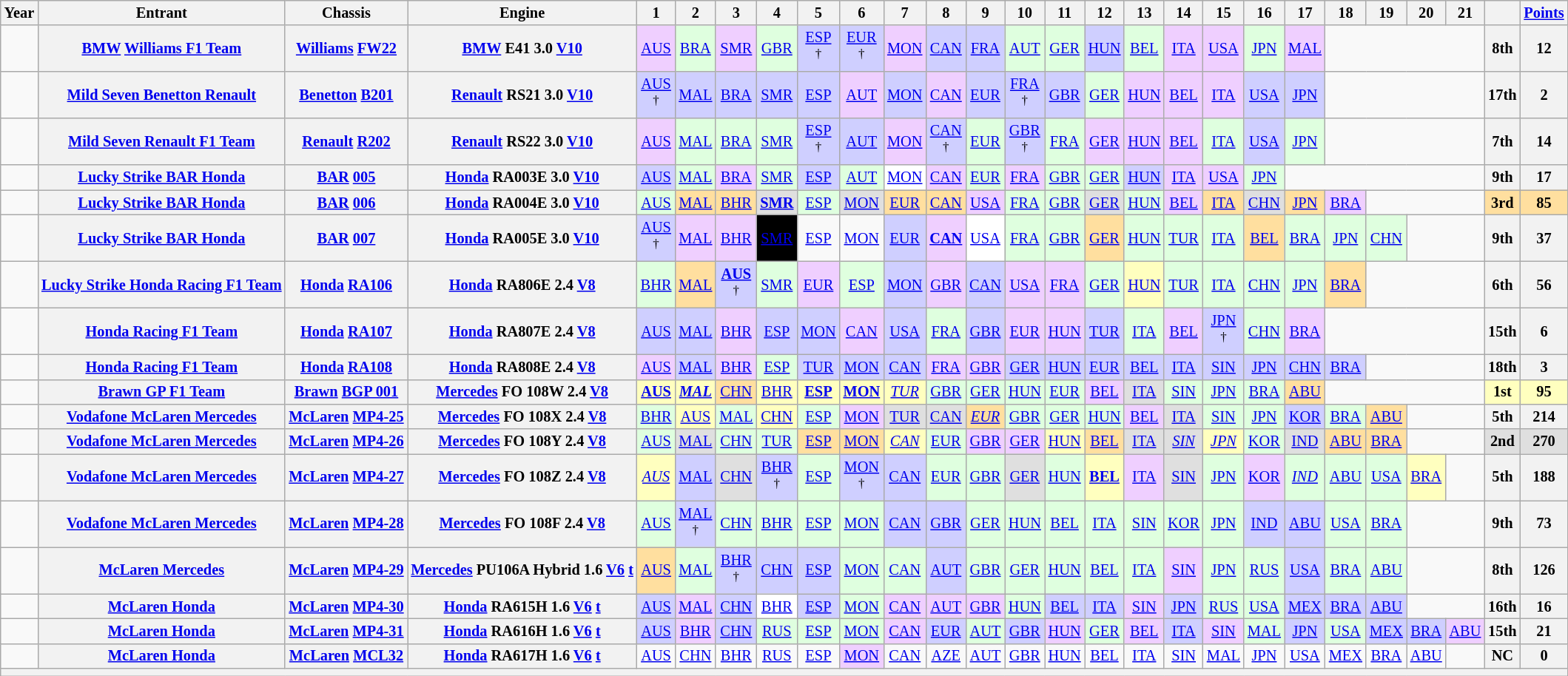<table class="wikitable" style="text-align:center; font-size:85%">
<tr>
<th scope="col">Year</th>
<th scope="col">Entrant</th>
<th scope="col">Chassis</th>
<th scope="col">Engine</th>
<th scope="col">1</th>
<th scope="col">2</th>
<th scope="col">3</th>
<th scope="col">4</th>
<th scope="col">5</th>
<th scope="col">6</th>
<th scope="col">7</th>
<th scope="col">8</th>
<th scope="col">9</th>
<th scope="col">10</th>
<th scope="col">11</th>
<th scope="col">12</th>
<th scope="col">13</th>
<th scope="col">14</th>
<th scope="col">15</th>
<th scope="col">16</th>
<th scope="col">17</th>
<th scope="col">18</th>
<th scope="col">19</th>
<th scope="col">20</th>
<th scope="col">21</th>
<th scope="col"></th>
<th scope="col"><a href='#'>Points</a></th>
</tr>
<tr>
<td></td>
<th nowrap><a href='#'>BMW</a> <a href='#'>Williams F1 Team</a></th>
<th nowrap><a href='#'>Williams</a> <a href='#'>FW22</a></th>
<th nowrap><a href='#'>BMW</a> E41 3.0 <a href='#'>V10</a></th>
<td style="background:#EFCFFF;"><a href='#'>AUS</a><br></td>
<td style="background:#DFFFDF;"><a href='#'>BRA</a><br></td>
<td style="background:#EFCFFF;"><a href='#'>SMR</a><br></td>
<td style="background:#DFFFDF;"><a href='#'>GBR</a><br></td>
<td style="background:#CFCFFF;"><a href='#'>ESP</a><br><sup>†</sup></td>
<td style="background:#CFCFFF;"><a href='#'>EUR</a><br><sup>†</sup></td>
<td style="background:#EFCFFF;"><a href='#'>MON</a><br></td>
<td style="background:#CFCFFF;"><a href='#'>CAN</a><br></td>
<td style="background:#CFCFFF;"><a href='#'>FRA</a><br></td>
<td style="background:#DFFFDF;"><a href='#'>AUT</a><br></td>
<td style="background:#DFFFDF;"><a href='#'>GER</a><br></td>
<td style="background:#CFCFFF;"><a href='#'>HUN</a><br></td>
<td style="background:#DFFFDF;"><a href='#'>BEL</a><br></td>
<td style="background:#EFCFFF;"><a href='#'>ITA</a><br></td>
<td style="background:#EFCFFF;"><a href='#'>USA</a><br></td>
<td style="background:#DFFFDF;"><a href='#'>JPN</a><br></td>
<td style="background:#EFCFFF;"><a href='#'>MAL</a><br></td>
<td colspan=4></td>
<th>8th</th>
<th>12</th>
</tr>
<tr>
<td></td>
<th><a href='#'>Mild Seven Benetton Renault</a></th>
<th><a href='#'>Benetton</a> <a href='#'>B201</a></th>
<th><a href='#'>Renault</a> RS21 3.0 <a href='#'>V10</a></th>
<td style="background:#CFCFFF;"><a href='#'>AUS</a><br><sup>†</sup></td>
<td style="background:#CFCFFF;"><a href='#'>MAL</a><br></td>
<td style="background:#CFCFFF;"><a href='#'>BRA</a><br></td>
<td style="background:#CFCFFF;"><a href='#'>SMR</a><br></td>
<td style="background:#CFCFFF;"><a href='#'>ESP</a><br></td>
<td style="background:#EFCFFF;"><a href='#'>AUT</a><br></td>
<td style="background:#CFCFFF;"><a href='#'>MON</a><br></td>
<td style="background:#EFCFFF;"><a href='#'>CAN</a><br></td>
<td style="background:#CFCFFF;"><a href='#'>EUR</a><br></td>
<td style="background:#CFCFFF;"><a href='#'>FRA</a><br><sup>†</sup></td>
<td style="background:#CFCFFF;"><a href='#'>GBR</a><br></td>
<td style="background:#DFFFDF;"><a href='#'>GER</a><br></td>
<td style="background:#EFCFFF;"><a href='#'>HUN</a><br></td>
<td style="background:#EFCFFF;"><a href='#'>BEL</a><br></td>
<td style="background:#EFCFFF;"><a href='#'>ITA</a><br></td>
<td style="background:#CFCFFF;"><a href='#'>USA</a><br></td>
<td style="background:#CFCFFF;"><a href='#'>JPN</a><br></td>
<td colspan=4></td>
<th>17th</th>
<th>2</th>
</tr>
<tr>
<td></td>
<th><a href='#'>Mild Seven Renault F1 Team</a></th>
<th><a href='#'>Renault</a> <a href='#'>R202</a></th>
<th><a href='#'>Renault</a> RS22 3.0 <a href='#'>V10</a></th>
<td style="background:#EFCFFF;"><a href='#'>AUS</a><br></td>
<td style="background:#DFFFDF;"><a href='#'>MAL</a><br></td>
<td style="background:#DFFFDF;"><a href='#'>BRA</a><br></td>
<td style="background:#DFFFDF;"><a href='#'>SMR</a><br></td>
<td style="background:#CFCFFF;"><a href='#'>ESP</a><br><sup>†</sup></td>
<td style="background:#CFCFFF;"><a href='#'>AUT</a><br></td>
<td style="background:#EFCFFF;"><a href='#'>MON</a><br></td>
<td style="background:#CFCFFF;"><a href='#'>CAN</a><br><sup>†</sup></td>
<td style="background:#DFFFDF;"><a href='#'>EUR</a><br></td>
<td style="background:#CFCFFF;"><a href='#'>GBR</a><br><sup>†</sup></td>
<td style="background:#DFFFDF;"><a href='#'>FRA</a><br></td>
<td style="background:#EFCFFF;"><a href='#'>GER</a><br></td>
<td style="background:#EFCFFF;"><a href='#'>HUN</a><br></td>
<td style="background:#EFCFFF;"><a href='#'>BEL</a><br></td>
<td style="background:#DFFFDF;"><a href='#'>ITA</a><br></td>
<td style="background:#CFCFFF;"><a href='#'>USA</a><br></td>
<td style="background:#DFFFDF;"><a href='#'>JPN</a><br></td>
<td colspan=4></td>
<th>7th</th>
<th>14</th>
</tr>
<tr>
<td></td>
<th><a href='#'>Lucky Strike BAR Honda</a></th>
<th><a href='#'>BAR</a> <a href='#'>005</a></th>
<th><a href='#'>Honda</a> RA003E 3.0 <a href='#'>V10</a></th>
<td style="background:#CFCFFF;"><a href='#'>AUS</a><br></td>
<td style="background:#DFFFDF;"><a href='#'>MAL</a><br></td>
<td style="background:#EFCFFF;"><a href='#'>BRA</a><br></td>
<td style="background:#DFFFDF;"><a href='#'>SMR</a><br></td>
<td style="background:#CFCFFF;"><a href='#'>ESP</a><br></td>
<td style="background:#DFFFDF;"><a href='#'>AUT</a><br></td>
<td style="background:#FFFFFF;"><a href='#'>MON</a><br></td>
<td style="background:#EFCFFF;"><a href='#'>CAN</a><br></td>
<td style="background:#DFFFDF;"><a href='#'>EUR</a><br></td>
<td style="background:#EFCFFF;"><a href='#'>FRA</a><br></td>
<td style="background:#DFFFDF;"><a href='#'>GBR</a><br></td>
<td style="background:#DFFFDF;"><a href='#'>GER</a><br></td>
<td style="background:#CFCFFF;"><a href='#'>HUN</a><br></td>
<td style="background:#EFCFFF;"><a href='#'>ITA</a><br></td>
<td style="background:#EFCFFF;"><a href='#'>USA</a><br></td>
<td style="background:#DFFFDF;"><a href='#'>JPN</a><br></td>
<td colspan=5></td>
<th>9th</th>
<th>17</th>
</tr>
<tr>
<td></td>
<th><a href='#'>Lucky Strike BAR Honda</a></th>
<th><a href='#'>BAR</a> <a href='#'>006</a></th>
<th><a href='#'>Honda</a> RA004E 3.0 <a href='#'>V10</a></th>
<td style="background:#DFFFDF;"><a href='#'>AUS</a><br></td>
<td style="background:#FFDF9F;"><a href='#'>MAL</a><br></td>
<td style="background:#FFDF9F;"><a href='#'>BHR</a><br></td>
<td style="background:#DFDFDF;"><strong><a href='#'>SMR</a></strong><br></td>
<td style="background:#DFFFDF;"><a href='#'>ESP</a><br></td>
<td style="background:#DFDFDF;"><a href='#'>MON</a><br></td>
<td style="background:#FFDF9F;"><a href='#'>EUR</a><br></td>
<td style="background:#FFDF9F;"><a href='#'>CAN</a><br></td>
<td style="background:#EFCFFF;"><a href='#'>USA</a><br></td>
<td style="background:#DFFFDF;"><a href='#'>FRA</a><br></td>
<td style="background:#DFFFDF;"><a href='#'>GBR</a><br></td>
<td style="background:#DFDFDF;"><a href='#'>GER</a><br></td>
<td style="background:#DFFFDF;"><a href='#'>HUN</a><br></td>
<td style="background:#EFCFFF;"><a href='#'>BEL</a><br></td>
<td style="background:#FFDF9F;"><a href='#'>ITA</a><br></td>
<td style="background:#DFDFDF;"><a href='#'>CHN</a><br></td>
<td style="background:#FFDF9F;"><a href='#'>JPN</a><br></td>
<td style="background:#EFCFFF;"><a href='#'>BRA</a><br></td>
<td colspan=3></td>
<td style="background:#FFDF9F;"><strong>3rd</strong></td>
<td style="background:#FFDF9F;"><strong>85</strong></td>
</tr>
<tr>
<td></td>
<th><a href='#'>Lucky Strike BAR Honda</a></th>
<th><a href='#'>BAR</a> <a href='#'>007</a></th>
<th><a href='#'>Honda</a> RA005E 3.0 <a href='#'>V10</a></th>
<td style="background:#CFCFFF;"><a href='#'>AUS</a><br><sup>†</sup></td>
<td style="background:#EFCFFF;"><a href='#'>MAL</a><br></td>
<td style="background:#EFCFFF;"><a href='#'>BHR</a><br></td>
<td style="background:#000000; color:white"><a href='#'><span>SMR</span></a><br></td>
<td><a href='#'>ESP</a></td>
<td><a href='#'>MON</a></td>
<td style="background:#CFCFFF;"><a href='#'>EUR</a><br></td>
<td style="background:#EFCFFF;"><strong><a href='#'>CAN</a></strong><br></td>
<td style="background:#FFFFFF;"><a href='#'>USA</a><br></td>
<td style="background:#DFFFDF;"><a href='#'>FRA</a><br></td>
<td style="background:#DFFFDF;"><a href='#'>GBR</a><br></td>
<td style="background:#FFDF9F;"><a href='#'>GER</a><br></td>
<td style="background:#DFFFDF;"><a href='#'>HUN</a><br></td>
<td style="background:#DFFFDF;"><a href='#'>TUR</a><br></td>
<td style="background:#DFFFDF;"><a href='#'>ITA</a><br></td>
<td style="background:#FFDF9F;"><a href='#'>BEL</a><br></td>
<td style="background:#DFFFDF;"><a href='#'>BRA</a><br></td>
<td style="background:#DFFFDF;"><a href='#'>JPN</a><br></td>
<td style="background:#DFFFDF;"><a href='#'>CHN</a><br></td>
<td colspan=2></td>
<th>9th</th>
<th>37</th>
</tr>
<tr>
<td></td>
<th nowrap><a href='#'>Lucky Strike Honda Racing F1 Team</a></th>
<th><a href='#'>Honda</a> <a href='#'>RA106</a></th>
<th><a href='#'>Honda</a> RA806E 2.4 <a href='#'>V8</a></th>
<td style="background:#DFFFDF;"><a href='#'>BHR</a><br></td>
<td style="background:#FFDF9F;"><a href='#'>MAL</a><br></td>
<td style="background:#CFCFFF;"><strong><a href='#'>AUS</a></strong><br><sup>†</sup></td>
<td style="background:#DFFFDF;"><a href='#'>SMR</a><br></td>
<td style="background:#EFCFFF;"><a href='#'>EUR</a><br></td>
<td style="background:#DFFFDF;"><a href='#'>ESP</a><br></td>
<td style="background:#CFCFFF;"><a href='#'>MON</a><br></td>
<td style="background:#EFCFFF;"><a href='#'>GBR</a><br></td>
<td style="background:#CFCFFF;"><a href='#'>CAN</a><br></td>
<td style="background:#EFCFFF;"><a href='#'>USA</a><br></td>
<td style="background:#EFCFFF;"><a href='#'>FRA</a><br></td>
<td style="background:#DFFFDF;"><a href='#'>GER</a><br></td>
<td style="background:#FFFFBF;"><a href='#'>HUN</a><br></td>
<td style="background:#DFFFDF;"><a href='#'>TUR</a><br></td>
<td style="background:#DFFFDF;"><a href='#'>ITA</a><br></td>
<td style="background:#DFFFDF;"><a href='#'>CHN</a><br></td>
<td style="background:#DFFFDF;"><a href='#'>JPN</a><br></td>
<td style="background:#FFDF9F;"><a href='#'>BRA</a><br></td>
<td colspan=3></td>
<th>6th</th>
<th>56</th>
</tr>
<tr>
<td></td>
<th><a href='#'>Honda Racing F1 Team</a></th>
<th><a href='#'>Honda</a> <a href='#'>RA107</a></th>
<th><a href='#'>Honda</a> RA807E 2.4 <a href='#'>V8</a></th>
<td style="background:#CFCFFF;"><a href='#'>AUS</a><br></td>
<td style="background:#CFCFFF;"><a href='#'>MAL</a><br></td>
<td style="background:#EFCFFF;"><a href='#'>BHR</a><br></td>
<td style="background:#CFCFFF;"><a href='#'>ESP</a><br></td>
<td style="background:#CFCFFF;"><a href='#'>MON</a><br></td>
<td style="background:#EFCFFF;"><a href='#'>CAN</a><br></td>
<td style="background:#CFCFFF;"><a href='#'>USA</a><br></td>
<td style="background:#DFFFDF;"><a href='#'>FRA</a><br></td>
<td style="background:#CFCFFF;"><a href='#'>GBR</a><br></td>
<td style="background:#EFCFFF;"><a href='#'>EUR</a><br></td>
<td style="background:#EFCFFF;"><a href='#'>HUN</a><br></td>
<td style="background:#CFCFFF;"><a href='#'>TUR</a><br></td>
<td style="background:#DFFFDF;"><a href='#'>ITA</a><br></td>
<td style="background:#EFCFFF;"><a href='#'>BEL</a><br></td>
<td style="background:#CFCFFF;"><a href='#'>JPN</a><br><sup>†</sup></td>
<td style="background:#DFFFDF;"><a href='#'>CHN</a><br></td>
<td style="background:#EFCFFF;"><a href='#'>BRA</a><br></td>
<td colspan=4></td>
<th>15th</th>
<th>6</th>
</tr>
<tr>
<td></td>
<th><a href='#'>Honda Racing F1 Team</a></th>
<th><a href='#'>Honda</a> <a href='#'>RA108</a></th>
<th><a href='#'>Honda</a> RA808E 2.4 <a href='#'>V8</a></th>
<td style="background:#EFCFFF;"><a href='#'>AUS</a><br></td>
<td style="background:#CFCFFF;"><a href='#'>MAL</a><br></td>
<td style="background:#EFCFFF;"><a href='#'>BHR</a><br></td>
<td style="background:#DFFFDF;"><a href='#'>ESP</a><br></td>
<td style="background:#CFCFFF;"><a href='#'>TUR</a><br></td>
<td style="background:#CFCFFF;"><a href='#'>MON</a><br></td>
<td style="background:#CFCFFF;"><a href='#'>CAN</a><br></td>
<td style="background:#EFCFFF;"><a href='#'>FRA</a><br></td>
<td style="background:#EFCFFF;"><a href='#'>GBR</a><br></td>
<td style="background:#CFCFFF;"><a href='#'>GER</a><br></td>
<td style="background:#CFCFFF;"><a href='#'>HUN</a><br></td>
<td style="background:#CFCFFF;"><a href='#'>EUR</a><br></td>
<td style="background:#CFCFFF;"><a href='#'>BEL</a><br></td>
<td style="background:#CFCFFF;"><a href='#'>ITA</a><br></td>
<td style="background:#CFCFFF;"><a href='#'>SIN</a><br></td>
<td style="background:#CFCFFF;"><a href='#'>JPN</a><br></td>
<td style="background:#CFCFFF;"><a href='#'>CHN</a><br></td>
<td style="background:#CFCFFF;"><a href='#'>BRA</a><br></td>
<td colspan=3></td>
<th>18th</th>
<th>3</th>
</tr>
<tr>
<td></td>
<th><a href='#'>Brawn GP F1 Team</a></th>
<th><a href='#'>Brawn</a> <a href='#'>BGP 001</a></th>
<th><a href='#'>Mercedes</a> FO 108W 2.4 <a href='#'>V8</a></th>
<td style="background:#FFFFBF;"><strong><a href='#'>AUS</a></strong><br></td>
<td style="background:#FFFFBF;"><strong><em><a href='#'>MAL</a></em></strong><br></td>
<td style="background:#FFDF9F;"><a href='#'>CHN</a><br></td>
<td style="background:#FFFFBF;"><a href='#'>BHR</a><br></td>
<td style="background:#FFFFBF;"><strong><a href='#'>ESP</a></strong><br></td>
<td style="background:#FFFFBF;"><strong><a href='#'>MON</a></strong><br></td>
<td style="background:#FFFFBF;"><em><a href='#'>TUR</a></em><br></td>
<td style="background:#DFFFDF;"><a href='#'>GBR</a><br></td>
<td style="background:#DFFFDF;"><a href='#'>GER</a><br></td>
<td style="background:#DFFFDF;"><a href='#'>HUN</a><br></td>
<td style="background:#DFFFDF;"><a href='#'>EUR</a><br></td>
<td style="background:#EFCFFF;"><a href='#'>BEL</a><br></td>
<td style="background:#DFDFDF;"><a href='#'>ITA</a><br></td>
<td style="background:#DFFFDF;"><a href='#'>SIN</a><br></td>
<td style="background:#DFFFDF;"><a href='#'>JPN</a><br></td>
<td style="background:#DFFFDF;"><a href='#'>BRA</a><br></td>
<td style="background:#FFDF9F;"><a href='#'>ABU</a><br></td>
<td colspan=4></td>
<td align="center" style="background:#FFFFBF;"><strong>1st</strong></td>
<td align="center" style="background:#FFFFBF;"><strong>95</strong></td>
</tr>
<tr>
<td></td>
<th><a href='#'>Vodafone McLaren Mercedes</a></th>
<th><a href='#'>McLaren</a> <a href='#'>MP4-25</a></th>
<th><a href='#'>Mercedes</a> FO 108X 2.4 <a href='#'>V8</a></th>
<td style="background:#DFFFDF;"><a href='#'>BHR</a><br></td>
<td style="background:#FFFFBF;"><a href='#'>AUS</a><br></td>
<td style="background:#DFFFDF;"><a href='#'>MAL</a><br></td>
<td style="background:#FFFFBF;"><a href='#'>CHN</a><br></td>
<td style="background:#DFFFDF;"><a href='#'>ESP</a><br></td>
<td style="background:#EFCFFF;"><a href='#'>MON</a><br></td>
<td style="background:#DFDFDF;"><a href='#'>TUR</a><br></td>
<td style="background:#DFDFDF;"><a href='#'>CAN</a><br></td>
<td style="background:#FFDF9F;"><em><a href='#'>EUR</a></em><br></td>
<td style="background:#DFFFDF;"><a href='#'>GBR</a><br></td>
<td style="background:#DFFFDF;"><a href='#'>GER</a><br></td>
<td style="background:#DFFFDF;"><a href='#'>HUN</a><br></td>
<td style="background:#EFCFFF;"><a href='#'>BEL</a><br></td>
<td style="background:#DFDFDF;"><a href='#'>ITA</a><br></td>
<td style="background:#DFFFDF;"><a href='#'>SIN</a><br></td>
<td style="background:#DFFFDF;"><a href='#'>JPN</a><br></td>
<td style="background:#CFCFFF;"><a href='#'>KOR</a><br></td>
<td style="background:#DFFFDF;"><a href='#'>BRA</a><br></td>
<td style="background:#FFDF9F;"><a href='#'>ABU</a><br></td>
<td colspan=2></td>
<th>5th</th>
<th>214</th>
</tr>
<tr>
<td></td>
<th><a href='#'>Vodafone McLaren Mercedes</a></th>
<th><a href='#'>McLaren</a> <a href='#'>MP4-26</a></th>
<th><a href='#'>Mercedes</a> FO 108Y 2.4 <a href='#'>V8</a></th>
<td style="background:#DFFFDF;"><a href='#'>AUS</a><br></td>
<td style="background:#DFDFDF;"><a href='#'>MAL</a><br></td>
<td style="background:#DFFFDF;"><a href='#'>CHN</a><br></td>
<td style="background:#DFFFDF;"><a href='#'>TUR</a><br></td>
<td style="background:#FFDF9F;"><a href='#'>ESP</a><br></td>
<td style="background:#FFDF9F;"><a href='#'>MON</a><br></td>
<td style="background:#FFFFBF;"><em><a href='#'>CAN</a></em><br></td>
<td style="background:#DFFFDF;"><a href='#'>EUR</a><br></td>
<td style="background:#EFCFFF;"><a href='#'>GBR</a><br></td>
<td style="background:#EFCFFF;"><a href='#'>GER</a><br></td>
<td style="background:#FFFFBF;"><a href='#'>HUN</a><br></td>
<td style="background:#FFDF9F;"><a href='#'>BEL</a><br></td>
<td style="background:#DFDFDF;"><a href='#'>ITA</a><br></td>
<td style="background:#DFDFDF;"><em><a href='#'>SIN</a></em><br></td>
<td style="background:#FFFFBF;"><em><a href='#'>JPN</a></em><br></td>
<td style="background:#DFFFDF;"><a href='#'>KOR</a><br></td>
<td style="background:#DFDFDF;"><a href='#'>IND</a><br></td>
<td style="background:#FFDF9F;"><a href='#'>ABU</a><br></td>
<td style="background:#FFDF9F;"><a href='#'>BRA</a><br></td>
<td colspan=2></td>
<td style="background:#DFDFDF;"><strong>2nd</strong></td>
<td style="background:#DFDFDF;"><strong>270</strong></td>
</tr>
<tr>
<td></td>
<th><a href='#'>Vodafone McLaren Mercedes</a></th>
<th><a href='#'>McLaren</a> <a href='#'>MP4-27</a></th>
<th><a href='#'>Mercedes</a> FO 108Z 2.4 <a href='#'>V8</a></th>
<td style="background:#FFFFBF;"><em><a href='#'>AUS</a></em><br></td>
<td style="background:#CFCFFF;"><a href='#'>MAL</a><br></td>
<td style="background:#DFDFDF;"><a href='#'>CHN</a><br></td>
<td style="background:#CFCFFF;"><a href='#'>BHR</a><br><sup>†</sup></td>
<td style="background:#DFFFDF;"><a href='#'>ESP</a><br></td>
<td style="background:#CFCFFF;"><a href='#'>MON</a><br><sup>†</sup></td>
<td style="background:#CFCFFF;"><a href='#'>CAN</a><br></td>
<td style="background:#DFFFDF;"><a href='#'>EUR</a><br></td>
<td style="background:#DFFFDF;"><a href='#'>GBR</a><br></td>
<td style="background:#DFDFDF;"><a href='#'>GER</a><br></td>
<td style="background:#DFFFDF;"><a href='#'>HUN</a><br></td>
<td style="background:#FFFFBF;"><strong><a href='#'>BEL</a></strong><br></td>
<td style="background:#EFCFFF;"><a href='#'>ITA</a><br></td>
<td style="background:#DFDFDF;"><a href='#'>SIN</a><br></td>
<td style="background:#DFFFDF;"><a href='#'>JPN</a><br></td>
<td style="background:#EFCFFF;"><a href='#'>KOR</a><br></td>
<td style="background:#DFFFDF;"><em><a href='#'>IND</a></em><br></td>
<td style="background:#DFFFDF;"><a href='#'>ABU</a><br></td>
<td style="background:#DFFFDF;"><a href='#'>USA</a><br></td>
<td style="background:#FFFFBF;"><a href='#'>BRA</a><br></td>
<td></td>
<th>5th</th>
<th>188</th>
</tr>
<tr>
<td></td>
<th><a href='#'>Vodafone McLaren Mercedes</a></th>
<th><a href='#'>McLaren</a> <a href='#'>MP4-28</a></th>
<th><a href='#'>Mercedes</a> FO 108F 2.4 <a href='#'>V8</a></th>
<td style="background:#DFFFDF;"><a href='#'>AUS</a><br></td>
<td style="background:#CFCFFF;"><a href='#'>MAL</a><br><sup>†</sup></td>
<td style="background:#DFFFDF;"><a href='#'>CHN</a><br></td>
<td style="background:#DFFFDF;"><a href='#'>BHR</a><br></td>
<td style="background:#DFFFDF;"><a href='#'>ESP</a><br></td>
<td style="background:#DFFFDF;"><a href='#'>MON</a><br></td>
<td style="background:#CFCFFF;"><a href='#'>CAN</a><br></td>
<td style="background:#CFCFFF;"><a href='#'>GBR</a><br></td>
<td style="background:#DFFFDF;"><a href='#'>GER</a><br></td>
<td style="background:#DFFFDF;"><a href='#'>HUN</a><br></td>
<td style="background:#DFFFDF;"><a href='#'>BEL</a><br></td>
<td style="background:#DFFFDF;"><a href='#'>ITA</a><br></td>
<td style="background:#DFFFDF;"><a href='#'>SIN</a><br></td>
<td style="background:#DFFFDF;"><a href='#'>KOR</a><br></td>
<td style="background:#DFFFDF;"><a href='#'>JPN</a><br></td>
<td style="background:#CFCFFF;"><a href='#'>IND</a><br></td>
<td style="background:#CFCFFF;"><a href='#'>ABU</a><br></td>
<td style="background:#DFFFDF;"><a href='#'>USA</a><br></td>
<td style="background:#DFFFDF;"><a href='#'>BRA</a><br></td>
<td colspan=2></td>
<th>9th</th>
<th>73</th>
</tr>
<tr>
<td></td>
<th nowrap><a href='#'>McLaren Mercedes</a></th>
<th nowrap><a href='#'>McLaren</a> <a href='#'>MP4-29</a></th>
<th nowrap><a href='#'>Mercedes</a> PU106A Hybrid 1.6 <a href='#'>V6</a> <a href='#'>t</a></th>
<td style="background:#FFDF9F;"><a href='#'>AUS</a><br></td>
<td style="background:#DFFFDF;"><a href='#'>MAL</a><br></td>
<td style="background:#CFCFFF;"><a href='#'>BHR</a><br><sup>†</sup></td>
<td style="background:#CFCFFF;"><a href='#'>CHN</a><br></td>
<td style="background:#CFCFFF;"><a href='#'>ESP</a><br></td>
<td style="background:#DFFFDF;"><a href='#'>MON</a><br></td>
<td style="background:#DFFFDF;"><a href='#'>CAN</a><br></td>
<td style="background:#CFCFFF;"><a href='#'>AUT</a><br></td>
<td style="background:#DFFFDF;"><a href='#'>GBR</a><br></td>
<td style="background:#DFFFDF;"><a href='#'>GER</a><br></td>
<td style="background:#DFFFDF;"><a href='#'>HUN</a><br></td>
<td style="background:#DFFFDF;"><a href='#'>BEL</a><br></td>
<td style="background:#DFFFDF;"><a href='#'>ITA</a><br></td>
<td style="background:#EFCFFF;"><a href='#'>SIN</a><br></td>
<td style="background:#DFFFDF;"><a href='#'>JPN</a><br></td>
<td style="background:#DFFFDF;"><a href='#'>RUS</a><br></td>
<td style="background:#CFCFFF;"><a href='#'>USA</a><br></td>
<td style="background:#DFFFDF;"><a href='#'>BRA</a><br></td>
<td style="background:#DFFFDF;"><a href='#'>ABU</a><br></td>
<td colspan=2></td>
<th>8th</th>
<th>126</th>
</tr>
<tr>
<td></td>
<th><a href='#'>McLaren Honda</a></th>
<th><a href='#'>McLaren</a> <a href='#'>MP4-30</a></th>
<th><a href='#'>Honda</a> RA615H 1.6 <a href='#'>V6</a> <a href='#'>t</a></th>
<td style="background:#CFCFFF;"><a href='#'>AUS</a><br></td>
<td style="background:#EFCFFF;"><a href='#'>MAL</a><br></td>
<td style="background:#CFCFFF;"><a href='#'>CHN</a><br></td>
<td style="background:#FFFFFF;"><a href='#'>BHR</a><br></td>
<td style="background:#CFCFFF;"><a href='#'>ESP</a><br></td>
<td style="background:#DFFFDF;"><a href='#'>MON</a><br></td>
<td style="background:#EFCFFF;"><a href='#'>CAN</a><br></td>
<td style="background:#EFCFFF;"><a href='#'>AUT</a><br></td>
<td style="background:#EFCFFF;"><a href='#'>GBR</a><br></td>
<td style="background:#DFFFDF;"><a href='#'>HUN</a><br></td>
<td style="background:#CFCFFF;"><a href='#'>BEL</a><br></td>
<td style="background:#CFCFFF;"><a href='#'>ITA</a><br></td>
<td style="background:#EFCFFF;"><a href='#'>SIN</a><br></td>
<td style="background:#CFCFFF;"><a href='#'>JPN</a><br></td>
<td style="background:#DFFFDF;"><a href='#'>RUS</a><br></td>
<td style="background:#DFFFDF;"><a href='#'>USA</a><br></td>
<td style="background:#CFCFFF;"><a href='#'>MEX</a><br></td>
<td style="background:#CFCFFF;"><a href='#'>BRA</a><br></td>
<td style="background:#CFCFFF;"><a href='#'>ABU</a><br></td>
<td colspan=2></td>
<th>16th</th>
<th>16</th>
</tr>
<tr>
<td></td>
<th><a href='#'>McLaren Honda</a></th>
<th><a href='#'>McLaren</a> <a href='#'>MP4-31</a></th>
<th><a href='#'>Honda</a> RA616H 1.6 <a href='#'>V6</a> <a href='#'>t</a></th>
<td style="background:#CFCFFF;"><a href='#'>AUS</a><br></td>
<td style="background:#EFCFFF;"><a href='#'>BHR</a><br></td>
<td style="background:#CFCFFF;"><a href='#'>CHN</a><br></td>
<td style="background:#DFFFDF;"><a href='#'>RUS</a><br></td>
<td style="background:#DFFFDF;"><a href='#'>ESP</a><br></td>
<td style="background:#DFFFDF;"><a href='#'>MON</a><br></td>
<td style="background:#EFCFFF;"><a href='#'>CAN</a><br></td>
<td style="background:#CFCFFF;"><a href='#'>EUR</a><br></td>
<td style="background:#DFFFDF;"><a href='#'>AUT</a><br></td>
<td style="background:#CFCFFF;"><a href='#'>GBR</a><br></td>
<td style="background:#EFCFFF;"><a href='#'>HUN</a><br></td>
<td style="background:#DFFFDF;"><a href='#'>GER</a><br></td>
<td style="background:#EFCFFF;"><a href='#'>BEL</a><br></td>
<td style="background:#CFCFFF;"><a href='#'>ITA</a><br></td>
<td style="background:#EFCFFF;"><a href='#'>SIN</a><br></td>
<td style="background:#DFFFDF;"><a href='#'>MAL</a><br></td>
<td style="background:#CFCFFF;"><a href='#'>JPN</a><br></td>
<td style="background:#DFFFDF;"><a href='#'>USA</a><br></td>
<td style="background:#CFCFFF;"><a href='#'>MEX</a><br></td>
<td style="background:#CFCFFF;"><a href='#'>BRA</a><br></td>
<td style="background:#EFCFFF;"><a href='#'>ABU</a><br></td>
<th>15th</th>
<th>21</th>
</tr>
<tr>
<td></td>
<th><a href='#'>McLaren Honda</a></th>
<th><a href='#'>McLaren</a> <a href='#'>MCL32</a></th>
<th><a href='#'>Honda</a> RA617H 1.6 <a href='#'>V6</a> <a href='#'>t</a></th>
<td><a href='#'>AUS</a></td>
<td><a href='#'>CHN</a></td>
<td><a href='#'>BHR</a></td>
<td><a href='#'>RUS</a></td>
<td><a href='#'>ESP</a></td>
<td style="background:#EFCFFF;"><a href='#'>MON</a><br></td>
<td><a href='#'>CAN</a></td>
<td><a href='#'>AZE</a></td>
<td><a href='#'>AUT</a></td>
<td><a href='#'>GBR</a></td>
<td><a href='#'>HUN</a></td>
<td><a href='#'>BEL</a></td>
<td><a href='#'>ITA</a></td>
<td><a href='#'>SIN</a></td>
<td><a href='#'>MAL</a></td>
<td><a href='#'>JPN</a></td>
<td><a href='#'>USA</a></td>
<td><a href='#'>MEX</a></td>
<td><a href='#'>BRA</a></td>
<td><a href='#'>ABU</a></td>
<td></td>
<th>NC</th>
<th>0</th>
</tr>
<tr>
<th colspan="27"></th>
</tr>
</table>
